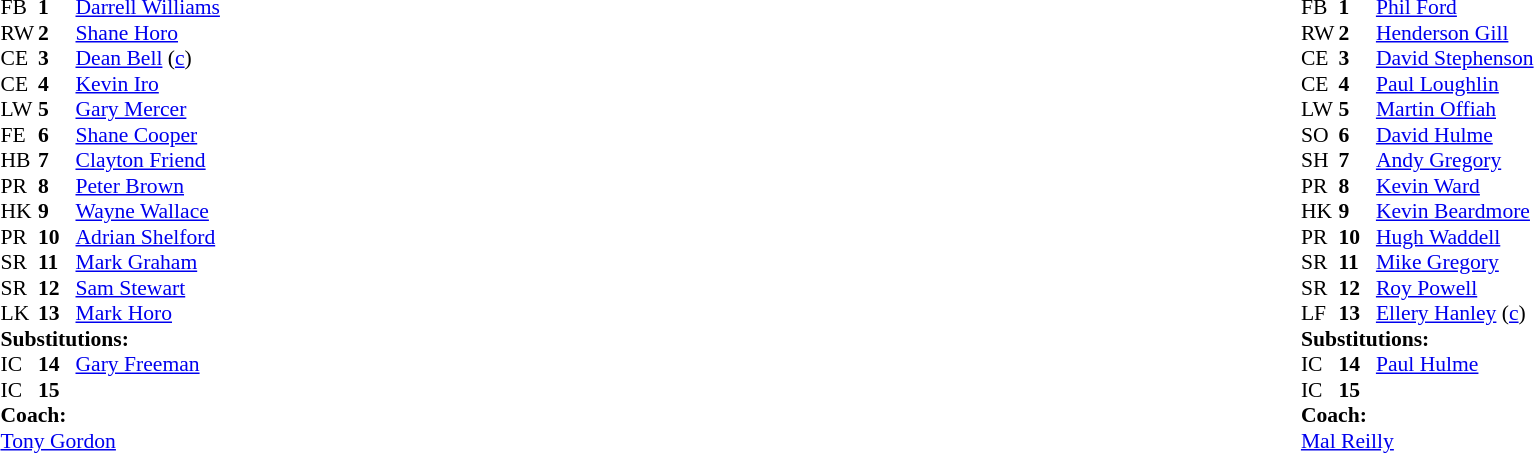<table width="100%">
<tr>
<td valign="top" width="50%"><br><table style="font-size: 90%" cellspacing="0" cellpadding="0">
<tr>
<th width="25"></th>
<th width="25"></th>
</tr>
<tr>
<td>FB</td>
<td><strong>1</strong></td>
<td> <a href='#'>Darrell Williams</a></td>
</tr>
<tr>
<td>RW</td>
<td><strong>2</strong></td>
<td> <a href='#'>Shane Horo</a></td>
</tr>
<tr>
<td>CE</td>
<td><strong>3</strong></td>
<td> <a href='#'>Dean Bell</a> (<a href='#'>c</a>)</td>
</tr>
<tr>
<td>CE</td>
<td><strong>4</strong></td>
<td> <a href='#'>Kevin Iro</a></td>
</tr>
<tr>
<td>LW</td>
<td><strong>5</strong></td>
<td> <a href='#'>Gary Mercer</a></td>
</tr>
<tr>
<td>FE</td>
<td><strong>6</strong></td>
<td> <a href='#'>Shane Cooper</a></td>
</tr>
<tr>
<td>HB</td>
<td><strong>7</strong></td>
<td> <a href='#'>Clayton Friend</a></td>
</tr>
<tr>
<td>PR</td>
<td><strong>8</strong></td>
<td> <a href='#'>Peter Brown</a></td>
</tr>
<tr>
<td>HK</td>
<td><strong>9</strong></td>
<td> <a href='#'>Wayne Wallace</a></td>
</tr>
<tr>
<td>PR</td>
<td><strong>10</strong></td>
<td> <a href='#'>Adrian Shelford</a></td>
</tr>
<tr>
<td>SR</td>
<td><strong>11</strong></td>
<td> <a href='#'>Mark Graham</a></td>
</tr>
<tr>
<td>SR</td>
<td><strong>12</strong></td>
<td> <a href='#'>Sam Stewart</a></td>
</tr>
<tr>
<td>LK</td>
<td><strong>13</strong></td>
<td> <a href='#'>Mark Horo</a></td>
</tr>
<tr>
<td colspan=3><strong>Substitutions:</strong></td>
</tr>
<tr>
<td>IC</td>
<td><strong>14</strong></td>
<td> <a href='#'>Gary Freeman</a></td>
</tr>
<tr>
<td>IC</td>
<td><strong>15</strong></td>
<td></td>
</tr>
<tr>
<td colspan=3><strong>Coach:</strong></td>
</tr>
<tr>
<td colspan="4"> <a href='#'>Tony Gordon</a></td>
</tr>
</table>
</td>
<td valign="top" width="50%"><br><table style="font-size: 90%" cellspacing="0" cellpadding="0" align="center">
<tr>
<th width="25"></th>
<th width="25"></th>
</tr>
<tr>
<td>FB</td>
<td><strong>1</strong></td>
<td> <a href='#'>Phil Ford</a></td>
</tr>
<tr>
<td>RW</td>
<td><strong>2</strong></td>
<td> <a href='#'>Henderson Gill</a></td>
</tr>
<tr>
<td>CE</td>
<td><strong>3</strong></td>
<td> <a href='#'>David Stephenson</a></td>
</tr>
<tr>
<td>CE</td>
<td><strong>4</strong></td>
<td> <a href='#'>Paul Loughlin</a></td>
</tr>
<tr>
<td>LW</td>
<td><strong>5</strong></td>
<td> <a href='#'>Martin Offiah</a></td>
</tr>
<tr>
<td>SO</td>
<td><strong>6</strong></td>
<td> <a href='#'>David Hulme</a></td>
</tr>
<tr>
<td>SH</td>
<td><strong>7</strong></td>
<td> <a href='#'>Andy Gregory</a></td>
</tr>
<tr>
<td>PR</td>
<td><strong>8</strong></td>
<td> <a href='#'>Kevin Ward</a></td>
</tr>
<tr>
<td>HK</td>
<td><strong>9</strong></td>
<td> <a href='#'>Kevin Beardmore</a></td>
</tr>
<tr>
<td>PR</td>
<td><strong>10</strong></td>
<td> <a href='#'>Hugh Waddell</a></td>
</tr>
<tr>
<td>SR</td>
<td><strong>11</strong></td>
<td> <a href='#'>Mike Gregory</a></td>
</tr>
<tr>
<td>SR</td>
<td><strong>12</strong></td>
<td> <a href='#'>Roy Powell</a></td>
</tr>
<tr>
<td>LF</td>
<td><strong>13</strong></td>
<td> <a href='#'>Ellery Hanley</a> (<a href='#'>c</a>)</td>
</tr>
<tr>
<td colspan=3><strong>Substitutions:</strong></td>
</tr>
<tr>
<td>IC</td>
<td><strong>14</strong></td>
<td> <a href='#'>Paul Hulme</a></td>
</tr>
<tr>
<td>IC</td>
<td><strong>15</strong></td>
<td></td>
</tr>
<tr>
<td colspan=3><strong>Coach:</strong></td>
</tr>
<tr>
<td colspan="4"> <a href='#'>Mal Reilly</a></td>
</tr>
</table>
</td>
</tr>
</table>
